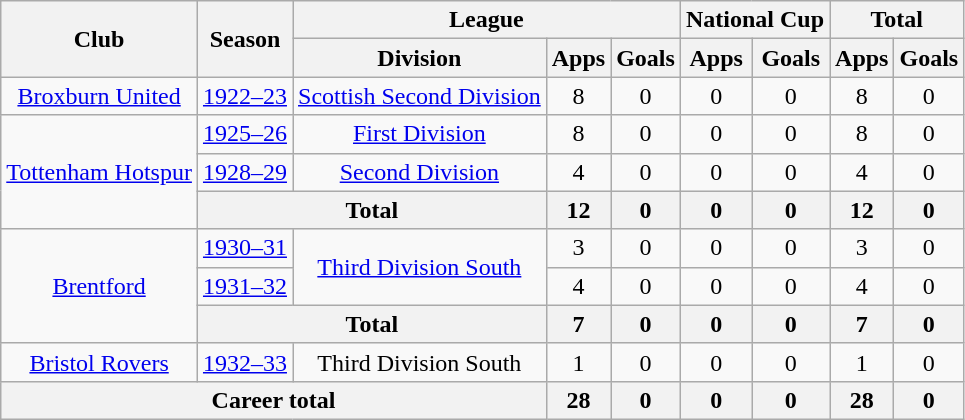<table class="wikitable" style="text-align: center">
<tr>
<th rowspan="2">Club</th>
<th rowspan="2">Season</th>
<th colspan="3">League</th>
<th colspan="2">National Cup</th>
<th colspan="2">Total</th>
</tr>
<tr>
<th>Division</th>
<th>Apps</th>
<th>Goals</th>
<th>Apps</th>
<th>Goals</th>
<th>Apps</th>
<th>Goals</th>
</tr>
<tr>
<td><a href='#'>Broxburn United</a></td>
<td><a href='#'>1922–23</a></td>
<td><a href='#'>Scottish Second Division</a></td>
<td>8</td>
<td>0</td>
<td>0</td>
<td>0</td>
<td>8</td>
<td>0</td>
</tr>
<tr>
<td rowspan="3"><a href='#'>Tottenham Hotspur</a></td>
<td><a href='#'>1925–26</a></td>
<td><a href='#'>First Division</a></td>
<td>8</td>
<td>0</td>
<td>0</td>
<td>0</td>
<td>8</td>
<td>0</td>
</tr>
<tr>
<td><a href='#'>1928–29</a></td>
<td><a href='#'>Second Division</a></td>
<td>4</td>
<td>0</td>
<td>0</td>
<td>0</td>
<td>4</td>
<td>0</td>
</tr>
<tr>
<th colspan="2">Total</th>
<th>12</th>
<th>0</th>
<th>0</th>
<th>0</th>
<th>12</th>
<th>0</th>
</tr>
<tr>
<td rowspan="3"><a href='#'>Brentford</a></td>
<td><a href='#'>1930–31</a></td>
<td rowspan="2"><a href='#'>Third Division South</a></td>
<td>3</td>
<td>0</td>
<td>0</td>
<td>0</td>
<td>3</td>
<td>0</td>
</tr>
<tr>
<td><a href='#'>1931–32</a></td>
<td>4</td>
<td>0</td>
<td>0</td>
<td>0</td>
<td>4</td>
<td>0</td>
</tr>
<tr>
<th colspan="2">Total</th>
<th>7</th>
<th>0</th>
<th>0</th>
<th>0</th>
<th>7</th>
<th>0</th>
</tr>
<tr>
<td><a href='#'>Bristol Rovers</a></td>
<td><a href='#'>1932–33</a></td>
<td>Third Division South</td>
<td>1</td>
<td>0</td>
<td>0</td>
<td>0</td>
<td>1</td>
<td>0</td>
</tr>
<tr>
<th colspan="3">Career total</th>
<th>28</th>
<th>0</th>
<th>0</th>
<th>0</th>
<th>28</th>
<th>0</th>
</tr>
</table>
